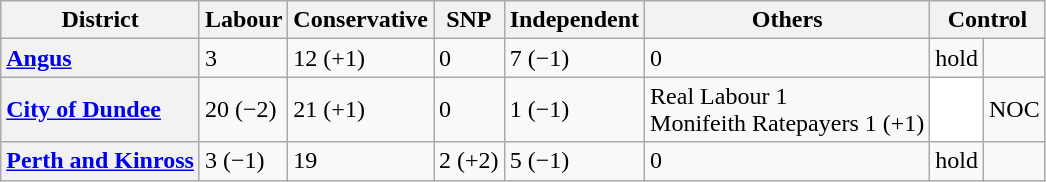<table class="wikitable">
<tr>
<th scope="col">District</th>
<th scope="col">Labour</th>
<th scope="col">Conservative</th>
<th scope="col">SNP</th>
<th scope="col">Independent</th>
<th scope="col">Others</th>
<th scope="col" colspan=2>Control<br></th>
</tr>
<tr>
<th scope="row" style="text-align: left;"><a href='#'>Angus</a></th>
<td>3</td>
<td>12 (+1)</td>
<td>0</td>
<td>7 (−1)</td>
<td>0</td>
<td> hold</td>
</tr>
<tr>
<th scope="row" style="text-align: left;"><a href='#'>City of Dundee</a></th>
<td>20 (−2)</td>
<td>21 (+1)</td>
<td>0</td>
<td>1 (−1)</td>
<td>Real Labour 1<br>Monifeith Ratepayers 1 (+1)</td>
<td bgcolor=white></td>
<td>NOC</td>
</tr>
<tr>
<th scope="row" style="text-align: left;"><a href='#'>Perth and Kinross</a></th>
<td>3 (−1)</td>
<td>19</td>
<td>2 (+2)</td>
<td>5 (−1)</td>
<td>0</td>
<td> hold</td>
</tr>
</table>
